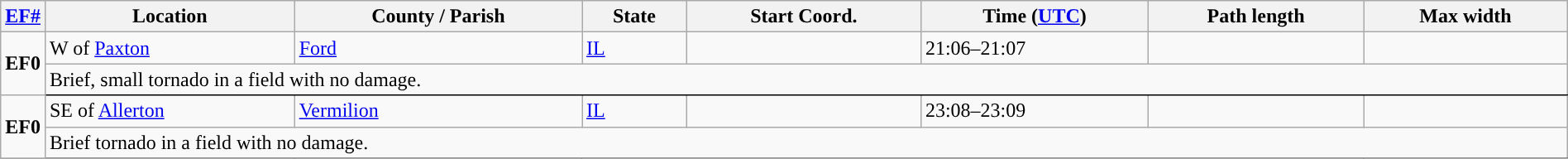<table class="wikitable sortable" style="width:100%;">
<tr>
<th scope="col" width="2%" align="center"><a href='#'>EF#</a></th>
<th scope="col" align="center" class="unsortable">Location</th>
<th scope="col" align="center" class="unsortable">County / Parish</th>
<th scope="col" align="center">State</th>
<th scope="col" align="center" data-sort-type="number">Start Coord.</th>
<th scope="col" align="center" data-sort-type="number">Time (<a href='#'>UTC</a>)</th>
<th scope="col" align="center" data-sort-type="number">Path length</th>
<th scope="col" align="center" data-sort-type="number">Max width</th>
</tr>
<tr>
<td rowspan="2" align="center"><strong>EF0</strong></td>
<td>W of <a href='#'>Paxton</a></td>
<td><a href='#'>Ford</a></td>
<td><a href='#'>IL</a></td>
<td></td>
<td>21:06–21:07</td>
<td></td>
<td></td>
</tr>
<tr class="expand-child">
<td colspan="8" style=" border-bottom: 1px solid black;">Brief, small tornado in a field with no damage.</td>
</tr>
<tr>
<td rowspan="2" align="center"><strong>EF0</strong></td>
<td>SE of <a href='#'>Allerton</a></td>
<td><a href='#'>Vermilion</a></td>
<td><a href='#'>IL</a></td>
<td></td>
<td>23:08–23:09</td>
<td></td>
<td></td>
</tr>
<tr class="expand-child">
<td colspan="8" style=" border-bottom: 1px solid black;">Brief tornado in a field with no damage.</td>
</tr>
<tr>
</tr>
</table>
